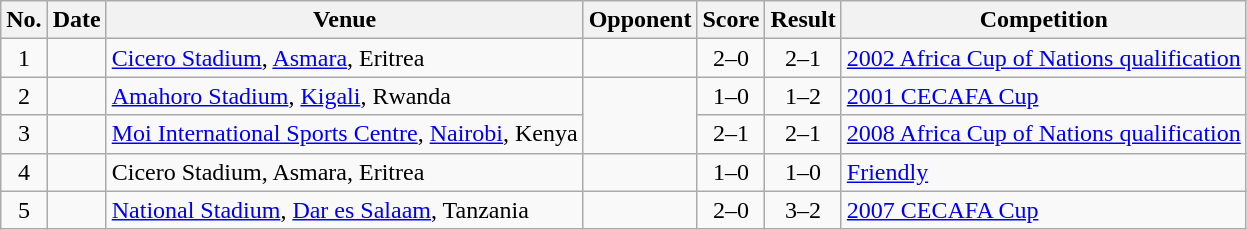<table class="wikitable sortable">
<tr>
<th scope="col">No.</th>
<th scope="col">Date</th>
<th scope="col">Venue</th>
<th scope="col">Opponent</th>
<th scope="col">Score</th>
<th scope="col">Result</th>
<th scope="col">Competition</th>
</tr>
<tr>
<td align="center">1</td>
<td></td>
<td><a href='#'>Cicero Stadium</a>, <a href='#'>Asmara</a>, Eritrea</td>
<td></td>
<td align="center">2–0</td>
<td align="center">2–1</td>
<td><a href='#'>2002 Africa Cup of Nations qualification</a></td>
</tr>
<tr>
<td align="center">2</td>
<td></td>
<td><a href='#'>Amahoro Stadium</a>, <a href='#'>Kigali</a>, Rwanda</td>
<td rowspan=2></td>
<td align="center">1–0</td>
<td align="center">1–2</td>
<td><a href='#'>2001 CECAFA Cup</a></td>
</tr>
<tr>
<td align="center">3</td>
<td></td>
<td><a href='#'>Moi International Sports Centre</a>, <a href='#'>Nairobi</a>, Kenya</td>
<td align="center">2–1</td>
<td align="center">2–1</td>
<td><a href='#'>2008 Africa Cup of Nations qualification</a></td>
</tr>
<tr>
<td align="center">4</td>
<td></td>
<td>Cicero Stadium, Asmara, Eritrea</td>
<td></td>
<td align="center">1–0</td>
<td align="center">1–0</td>
<td><a href='#'>Friendly</a></td>
</tr>
<tr>
<td align="center">5</td>
<td></td>
<td><a href='#'>National Stadium</a>, <a href='#'>Dar es Salaam</a>, Tanzania</td>
<td></td>
<td align="center">2–0</td>
<td align="center">3–2</td>
<td><a href='#'>2007 CECAFA Cup</a></td>
</tr>
</table>
